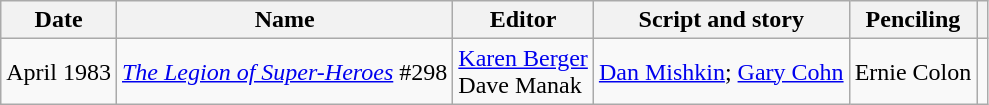<table class="wikitable">
<tr>
<th>Date</th>
<th>Name</th>
<th>Editor</th>
<th>Script and story</th>
<th>Penciling</th>
<th></th>
</tr>
<tr>
<td>April 1983</td>
<td><em><a href='#'>The Legion of Super-Heroes</a></em> #298</td>
<td><a href='#'>Karen Berger</a><br>Dave Manak</td>
<td><a href='#'>Dan Mishkin</a>; <a href='#'>Gary Cohn</a></td>
<td>Ernie Colon</td>
<td></td>
</tr>
</table>
